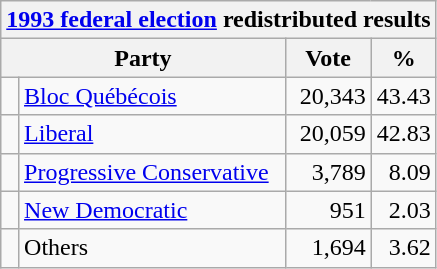<table class="wikitable">
<tr>
<th colspan="4"><a href='#'>1993 federal election</a> redistributed results</th>
</tr>
<tr>
<th bgcolor="#DDDDFF" width="130px" colspan="2">Party</th>
<th bgcolor="#DDDDFF" width="50px">Vote</th>
<th bgcolor="#DDDDFF" width="30px">%</th>
</tr>
<tr>
<td> </td>
<td><a href='#'>Bloc Québécois</a></td>
<td align=right>20,343</td>
<td align=right>43.43</td>
</tr>
<tr>
<td> </td>
<td><a href='#'>Liberal</a></td>
<td align=right>20,059</td>
<td align=right>42.83</td>
</tr>
<tr>
<td> </td>
<td><a href='#'>Progressive Conservative</a></td>
<td align=right>3,789</td>
<td align=right>8.09</td>
</tr>
<tr>
<td> </td>
<td><a href='#'>New Democratic</a></td>
<td align=right>951</td>
<td align=right>2.03</td>
</tr>
<tr>
<td> </td>
<td>Others</td>
<td align=right>1,694</td>
<td align=right>3.62</td>
</tr>
</table>
